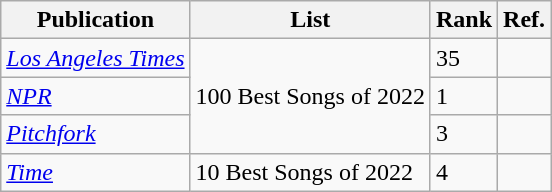<table class="wikitable sortable">
<tr>
<th>Publication</th>
<th>List</th>
<th>Rank</th>
<th>Ref.</th>
</tr>
<tr>
<td><em><a href='#'>Los Angeles Times</a></em></td>
<td rowspan="3">100 Best Songs of 2022</td>
<td>35</td>
<td></td>
</tr>
<tr>
<td><em><a href='#'>NPR</a></em></td>
<td>1</td>
<td></td>
</tr>
<tr>
<td><a href='#'><em>Pitchfork</em></a></td>
<td>3</td>
<td></td>
</tr>
<tr>
<td><a href='#'><em>Time</em></a></td>
<td>10 Best Songs of 2022</td>
<td>4</td>
<td></td>
</tr>
</table>
